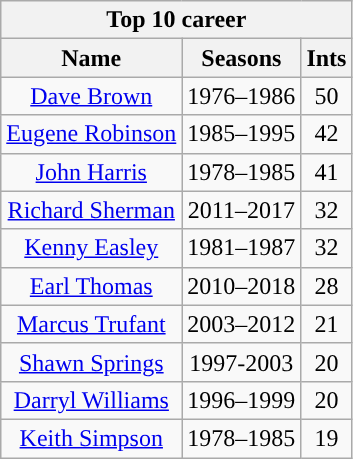<table class="wikitable" style="text-align:center">
<tr>
<th colspan="3"><strong>Top 10 career</strong></th>
</tr>
<tr>
<th><strong>Name</strong></th>
<th><strong>Seasons</strong></th>
<th><strong>Ints</strong></th>
</tr>
<tr>
<td><a href='#'>Dave Brown</a></td>
<td>1976–1986</td>
<td>50</td>
</tr>
<tr>
<td><a href='#'>Eugene Robinson</a></td>
<td>1985–1995</td>
<td>42</td>
</tr>
<tr>
<td><a href='#'>John Harris</a></td>
<td>1978–1985</td>
<td>41</td>
</tr>
<tr>
<td><a href='#'>Richard Sherman</a></td>
<td>2011–2017</td>
<td>32</td>
</tr>
<tr>
<td><a href='#'>Kenny Easley</a></td>
<td>1981–1987</td>
<td>32</td>
</tr>
<tr>
<td><a href='#'>Earl Thomas</a></td>
<td>2010–2018</td>
<td>28</td>
</tr>
<tr>
<td><a href='#'>Marcus Trufant</a></td>
<td>2003–2012</td>
<td>21</td>
</tr>
<tr>
<td><a href='#'>Shawn Springs</a></td>
<td>1997-2003</td>
<td>20</td>
</tr>
<tr>
<td><a href='#'>Darryl Williams</a></td>
<td>1996–1999</td>
<td>20</td>
</tr>
<tr>
<td><a href='#'>Keith Simpson</a></td>
<td>1978–1985</td>
<td>19</td>
</tr>
</table>
